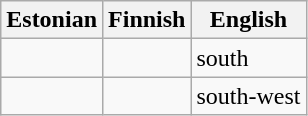<table class="wikitable">
<tr>
<th>Estonian</th>
<th>Finnish</th>
<th>English</th>
</tr>
<tr>
<td></td>
<td></td>
<td>south</td>
</tr>
<tr>
<td></td>
<td></td>
<td>south-west</td>
</tr>
</table>
